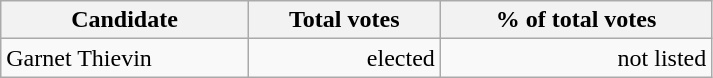<table class="wikitable" width="475">
<tr>
<th align="left">Candidate</th>
<th align="right">Total votes</th>
<th align="right">% of total votes</th>
</tr>
<tr>
<td align="left">Garnet Thievin</td>
<td align="right">elected</td>
<td align="right">not listed</td>
</tr>
</table>
